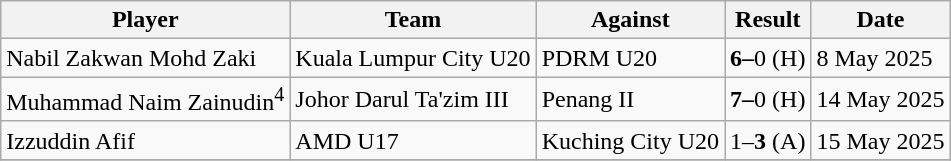<table class="wikitable">
<tr>
<th>Player</th>
<th>Team</th>
<th>Against</th>
<th>Result</th>
<th>Date</th>
</tr>
<tr>
<td>Nabil Zakwan Mohd Zaki</td>
<td>Kuala Lumpur City U20</td>
<td>PDRM U20</td>
<td><strong>6–</strong>0 (H)</td>
<td>8 May 2025</td>
</tr>
<tr>
<td>Muhammad Naim Zainudin<sup>4</sup></td>
<td>Johor Darul Ta'zim III</td>
<td>Penang II</td>
<td><strong>7–</strong>0 (H)</td>
<td>14 May 2025</td>
</tr>
<tr>
<td>Izzuddin Afif</td>
<td>AMD U17</td>
<td>Kuching City U20</td>
<td>1–<strong>3</strong> (A)</td>
<td>15 May 2025</td>
</tr>
<tr>
</tr>
</table>
